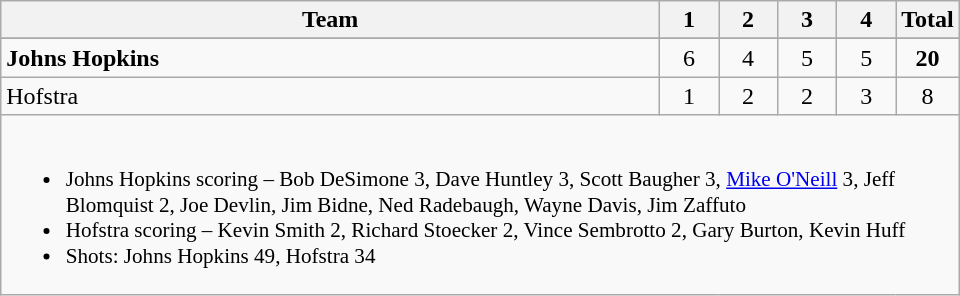<table class="wikitable" style="text-align:center; max-width:40em">
<tr>
<th>Team</th>
<th style="width:2em">1</th>
<th style="width:2em">2</th>
<th style="width:2em">3</th>
<th style="width:2em">4</th>
<th style="width:2em">Total</th>
</tr>
<tr>
</tr>
<tr>
<td style="text-align:left"><strong>Johns Hopkins</strong></td>
<td>6</td>
<td>4</td>
<td>5</td>
<td>5</td>
<td><strong>20</strong></td>
</tr>
<tr>
<td style="text-align:left">Hofstra</td>
<td>1</td>
<td>2</td>
<td>2</td>
<td>3</td>
<td>8</td>
</tr>
<tr>
<td colspan=6 style="text-align:left; font-size:88%;"><br><ul><li>Johns Hopkins scoring – Bob DeSimone 3, Dave Huntley 3, Scott Baugher 3, <a href='#'>Mike O'Neill</a> 3, Jeff Blomquist 2, Joe Devlin, Jim Bidne, Ned Radebaugh, Wayne Davis, Jim Zaffuto</li><li>Hofstra scoring – Kevin Smith 2, Richard Stoecker 2, Vince Sembrotto 2, Gary Burton, Kevin Huff</li><li>Shots: Johns Hopkins 49, Hofstra 34</li></ul></td>
</tr>
</table>
